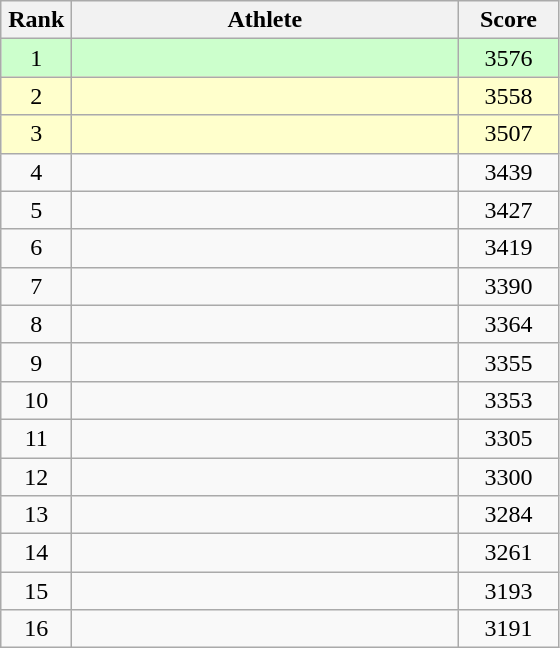<table class=wikitable style="text-align:center">
<tr>
<th width=40>Rank</th>
<th width=250>Athlete</th>
<th width=60>Score</th>
</tr>
<tr bgcolor="#ccffcc">
<td>1</td>
<td align=left></td>
<td>3576</td>
</tr>
<tr bgcolor="#ffffcc">
<td>2</td>
<td align=left></td>
<td>3558</td>
</tr>
<tr bgcolor="#ffffcc">
<td>3</td>
<td align=left></td>
<td>3507</td>
</tr>
<tr>
<td>4</td>
<td align=left></td>
<td>3439</td>
</tr>
<tr>
<td>5</td>
<td align=left></td>
<td>3427</td>
</tr>
<tr>
<td>6</td>
<td align=left></td>
<td>3419</td>
</tr>
<tr>
<td>7</td>
<td align=left></td>
<td>3390</td>
</tr>
<tr>
<td>8</td>
<td align=left></td>
<td>3364</td>
</tr>
<tr>
<td>9</td>
<td align=left></td>
<td>3355</td>
</tr>
<tr>
<td>10</td>
<td align=left></td>
<td>3353</td>
</tr>
<tr>
<td>11</td>
<td align=left></td>
<td>3305</td>
</tr>
<tr>
<td>12</td>
<td align=left></td>
<td>3300</td>
</tr>
<tr>
<td>13</td>
<td align=left></td>
<td>3284</td>
</tr>
<tr>
<td>14</td>
<td align=left></td>
<td>3261</td>
</tr>
<tr>
<td>15</td>
<td align=left></td>
<td>3193</td>
</tr>
<tr>
<td>16</td>
<td align=left></td>
<td>3191</td>
</tr>
</table>
